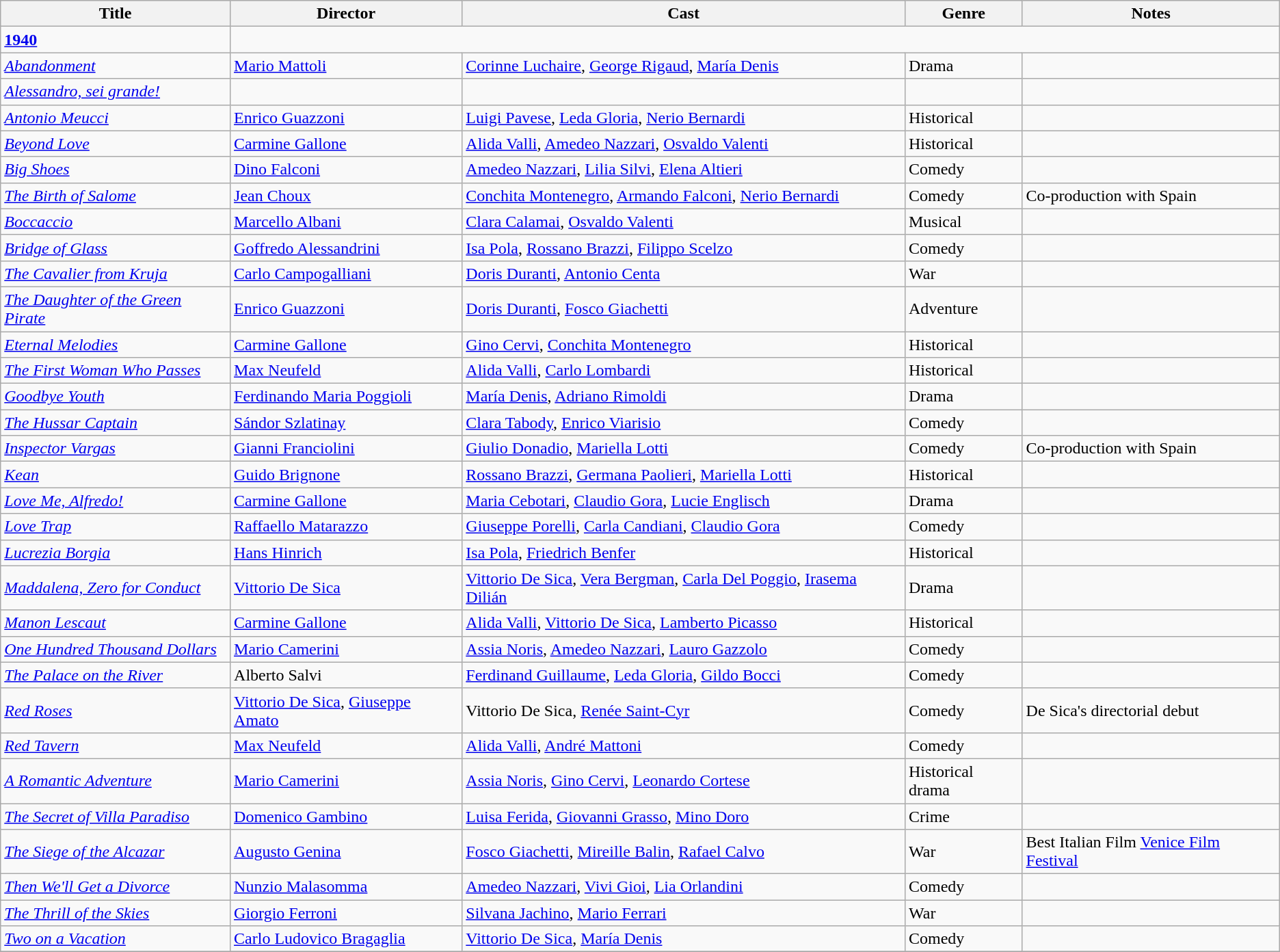<table class="wikitable">
<tr>
<th>Title</th>
<th>Director</th>
<th>Cast</th>
<th>Genre</th>
<th>Notes</th>
</tr>
<tr>
<td><strong><a href='#'>1940</a></strong></td>
</tr>
<tr>
<td><em><a href='#'>Abandonment</a></em></td>
<td><a href='#'>Mario Mattoli</a></td>
<td><a href='#'>Corinne Luchaire</a>, <a href='#'>George Rigaud</a>, <a href='#'>María Denis </a></td>
<td>Drama</td>
<td></td>
</tr>
<tr>
<td><em><a href='#'>Alessandro, sei grande!</a></em></td>
<td></td>
<td></td>
<td></td>
<td></td>
</tr>
<tr>
<td><em><a href='#'>Antonio Meucci</a></em></td>
<td><a href='#'>Enrico Guazzoni</a></td>
<td><a href='#'>Luigi Pavese</a>, <a href='#'>Leda Gloria</a>, <a href='#'>Nerio Bernardi</a></td>
<td>Historical</td>
<td></td>
</tr>
<tr>
<td><em><a href='#'>Beyond Love</a></em></td>
<td><a href='#'>Carmine Gallone</a></td>
<td><a href='#'>Alida Valli</a>, <a href='#'>Amedeo Nazzari</a>, <a href='#'>Osvaldo Valenti</a></td>
<td>Historical</td>
<td></td>
</tr>
<tr>
<td><em><a href='#'>Big Shoes</a></em></td>
<td><a href='#'>Dino Falconi</a></td>
<td><a href='#'>Amedeo Nazzari</a>, <a href='#'>Lilia Silvi</a>, <a href='#'>Elena Altieri</a></td>
<td>Comedy</td>
<td></td>
</tr>
<tr>
<td><em><a href='#'>The Birth of Salome</a></em></td>
<td><a href='#'>Jean Choux</a></td>
<td><a href='#'>Conchita Montenegro</a>, <a href='#'>Armando Falconi</a>, <a href='#'>Nerio Bernardi</a></td>
<td>Comedy</td>
<td>Co-production with Spain</td>
</tr>
<tr>
<td><em><a href='#'>Boccaccio</a></em></td>
<td><a href='#'>Marcello Albani</a></td>
<td><a href='#'>Clara Calamai</a>, <a href='#'>Osvaldo Valenti</a></td>
<td>Musical</td>
<td></td>
</tr>
<tr>
<td><em><a href='#'>Bridge of Glass</a></em></td>
<td><a href='#'>Goffredo Alessandrini</a></td>
<td><a href='#'>Isa Pola</a>, <a href='#'>Rossano Brazzi</a>, <a href='#'>Filippo Scelzo</a></td>
<td>Comedy</td>
<td></td>
</tr>
<tr>
<td><em><a href='#'>The Cavalier from Kruja</a></em></td>
<td><a href='#'>Carlo Campogalliani</a></td>
<td><a href='#'>Doris Duranti</a>, <a href='#'>Antonio Centa</a></td>
<td>War</td>
<td></td>
</tr>
<tr>
<td><em><a href='#'>The Daughter of the Green Pirate</a></em></td>
<td><a href='#'>Enrico Guazzoni</a></td>
<td><a href='#'>Doris Duranti</a>, <a href='#'>Fosco Giachetti</a></td>
<td>Adventure</td>
<td></td>
</tr>
<tr>
<td><em><a href='#'>Eternal Melodies</a></em></td>
<td><a href='#'>Carmine Gallone</a></td>
<td><a href='#'>Gino Cervi</a>, <a href='#'>Conchita Montenegro</a></td>
<td>Historical</td>
<td></td>
</tr>
<tr>
<td><em><a href='#'>The First Woman Who Passes</a></em></td>
<td><a href='#'>Max Neufeld</a></td>
<td><a href='#'>Alida Valli</a>, <a href='#'>Carlo Lombardi</a></td>
<td>Historical</td>
<td></td>
</tr>
<tr>
<td><em><a href='#'>Goodbye Youth</a></em></td>
<td><a href='#'>Ferdinando Maria Poggioli</a></td>
<td><a href='#'>María Denis</a>, <a href='#'>Adriano Rimoldi</a></td>
<td>Drama</td>
<td></td>
</tr>
<tr>
<td><em><a href='#'>The Hussar Captain</a></em></td>
<td><a href='#'>Sándor Szlatinay</a></td>
<td><a href='#'>Clara Tabody</a>, <a href='#'>Enrico Viarisio</a></td>
<td>Comedy</td>
<td></td>
</tr>
<tr>
<td><em><a href='#'>Inspector Vargas</a></em></td>
<td><a href='#'>Gianni Franciolini</a></td>
<td><a href='#'>Giulio Donadio</a>, <a href='#'>Mariella Lotti</a></td>
<td>Comedy</td>
<td>Co-production with Spain</td>
</tr>
<tr>
<td><em><a href='#'>Kean</a></em></td>
<td><a href='#'>Guido Brignone</a></td>
<td><a href='#'>Rossano Brazzi</a>, <a href='#'>Germana Paolieri</a>, <a href='#'>Mariella Lotti</a></td>
<td>Historical</td>
<td></td>
</tr>
<tr>
<td><em><a href='#'>Love Me, Alfredo!</a></em></td>
<td><a href='#'>Carmine Gallone</a></td>
<td><a href='#'>Maria Cebotari</a>, <a href='#'>Claudio Gora</a>, <a href='#'>Lucie Englisch</a></td>
<td>Drama</td>
<td></td>
</tr>
<tr>
<td><em><a href='#'>Love Trap</a></em></td>
<td><a href='#'>Raffaello Matarazzo</a></td>
<td><a href='#'>Giuseppe Porelli</a>, <a href='#'>Carla Candiani</a>, <a href='#'>Claudio Gora</a></td>
<td>Comedy</td>
<td></td>
</tr>
<tr>
<td><em><a href='#'>Lucrezia Borgia</a></em></td>
<td><a href='#'>Hans Hinrich</a></td>
<td><a href='#'>Isa Pola</a>, <a href='#'>Friedrich Benfer</a></td>
<td>Historical</td>
<td></td>
</tr>
<tr>
<td><em><a href='#'>Maddalena, Zero for Conduct</a></em></td>
<td><a href='#'>Vittorio De Sica</a></td>
<td><a href='#'>Vittorio De Sica</a>, <a href='#'>Vera Bergman</a>, <a href='#'>Carla Del Poggio</a>, <a href='#'>Irasema Dilián</a></td>
<td>Drama</td>
<td></td>
</tr>
<tr>
<td><em><a href='#'>Manon Lescaut</a></em></td>
<td><a href='#'>Carmine Gallone</a></td>
<td><a href='#'>Alida Valli</a>, <a href='#'>Vittorio De Sica</a>, <a href='#'>Lamberto Picasso</a></td>
<td>Historical</td>
<td></td>
</tr>
<tr>
<td><em><a href='#'>One Hundred Thousand Dollars</a></em></td>
<td><a href='#'>Mario Camerini</a></td>
<td><a href='#'>Assia Noris</a>, <a href='#'>Amedeo Nazzari</a>, <a href='#'>Lauro Gazzolo</a></td>
<td>Comedy</td>
<td></td>
</tr>
<tr>
<td><em><a href='#'>The Palace on the River</a></em></td>
<td>Alberto Salvi</td>
<td><a href='#'>Ferdinand Guillaume</a>, <a href='#'>Leda Gloria</a>, <a href='#'>Gildo Bocci</a></td>
<td>Comedy</td>
<td></td>
</tr>
<tr>
<td><em><a href='#'>Red Roses</a></em></td>
<td><a href='#'>Vittorio De Sica</a>, <a href='#'>Giuseppe Amato</a></td>
<td>Vittorio De Sica, <a href='#'>Renée Saint-Cyr</a></td>
<td>Comedy</td>
<td>De Sica's directorial debut</td>
</tr>
<tr>
<td><em><a href='#'>Red Tavern</a></em></td>
<td><a href='#'>Max Neufeld</a></td>
<td><a href='#'>Alida Valli</a>, <a href='#'>André Mattoni</a></td>
<td>Comedy</td>
<td></td>
</tr>
<tr>
<td><em><a href='#'>A Romantic Adventure</a></em></td>
<td><a href='#'>Mario Camerini</a></td>
<td><a href='#'>Assia Noris</a>, <a href='#'>Gino Cervi</a>, <a href='#'>Leonardo Cortese</a></td>
<td>Historical drama</td>
<td></td>
</tr>
<tr>
<td><em><a href='#'>The Secret of Villa Paradiso</a></em></td>
<td><a href='#'>Domenico Gambino</a></td>
<td><a href='#'>Luisa Ferida</a>, <a href='#'>Giovanni Grasso</a>, <a href='#'>Mino Doro</a></td>
<td>Crime</td>
<td></td>
</tr>
<tr>
<td><em><a href='#'>The Siege of the Alcazar</a></em></td>
<td><a href='#'>Augusto Genina</a></td>
<td><a href='#'>Fosco Giachetti</a>, <a href='#'>Mireille Balin</a>, <a href='#'>Rafael Calvo</a></td>
<td>War</td>
<td>Best Italian Film <a href='#'>Venice Film Festival</a></td>
</tr>
<tr>
<td><em><a href='#'>Then We'll Get a Divorce</a></em></td>
<td><a href='#'>Nunzio Malasomma</a></td>
<td><a href='#'>Amedeo Nazzari</a>, <a href='#'>Vivi Gioi</a>, <a href='#'>Lia Orlandini</a></td>
<td>Comedy</td>
<td></td>
</tr>
<tr>
<td><em><a href='#'>The Thrill of the Skies</a></em></td>
<td><a href='#'>Giorgio Ferroni</a></td>
<td><a href='#'>Silvana Jachino</a>, <a href='#'>Mario Ferrari</a></td>
<td>War</td>
<td></td>
</tr>
<tr>
<td><em><a href='#'>Two on a Vacation</a></em></td>
<td><a href='#'>Carlo Ludovico Bragaglia</a></td>
<td><a href='#'>Vittorio De Sica</a>, <a href='#'>María Denis</a></td>
<td>Comedy</td>
<td></td>
</tr>
<tr>
</tr>
</table>
